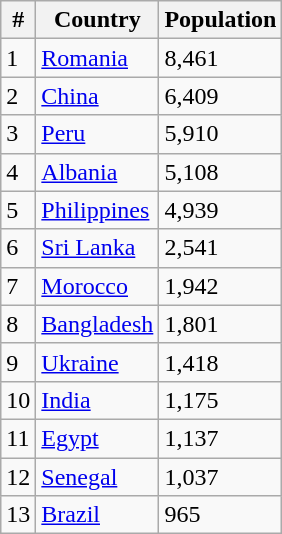<table class="wikitable sortable">
<tr>
<th>#</th>
<th>Country</th>
<th>Population</th>
</tr>
<tr>
<td>1</td>
<td> <a href='#'>Romania</a></td>
<td>8,461</td>
</tr>
<tr>
<td>2</td>
<td> <a href='#'>China</a></td>
<td>6,409</td>
</tr>
<tr>
<td>3</td>
<td> <a href='#'>Peru</a></td>
<td>5,910</td>
</tr>
<tr>
<td>4</td>
<td> <a href='#'>Albania</a></td>
<td>5,108</td>
</tr>
<tr>
<td>5</td>
<td> <a href='#'>Philippines</a></td>
<td>4,939</td>
</tr>
<tr>
<td>6</td>
<td> <a href='#'>Sri Lanka</a></td>
<td>2,541</td>
</tr>
<tr>
<td>7</td>
<td> <a href='#'>Morocco</a></td>
<td>1,942</td>
</tr>
<tr>
<td>8</td>
<td> <a href='#'>Bangladesh</a></td>
<td>1,801</td>
</tr>
<tr>
<td>9</td>
<td> <a href='#'>Ukraine</a></td>
<td>1,418</td>
</tr>
<tr>
<td>10</td>
<td> <a href='#'>India</a></td>
<td>1,175</td>
</tr>
<tr>
<td>11</td>
<td> <a href='#'>Egypt</a></td>
<td>1,137</td>
</tr>
<tr>
<td>12</td>
<td> <a href='#'>Senegal</a></td>
<td>1,037</td>
</tr>
<tr>
<td>13</td>
<td> <a href='#'>Brazil</a></td>
<td>965</td>
</tr>
</table>
